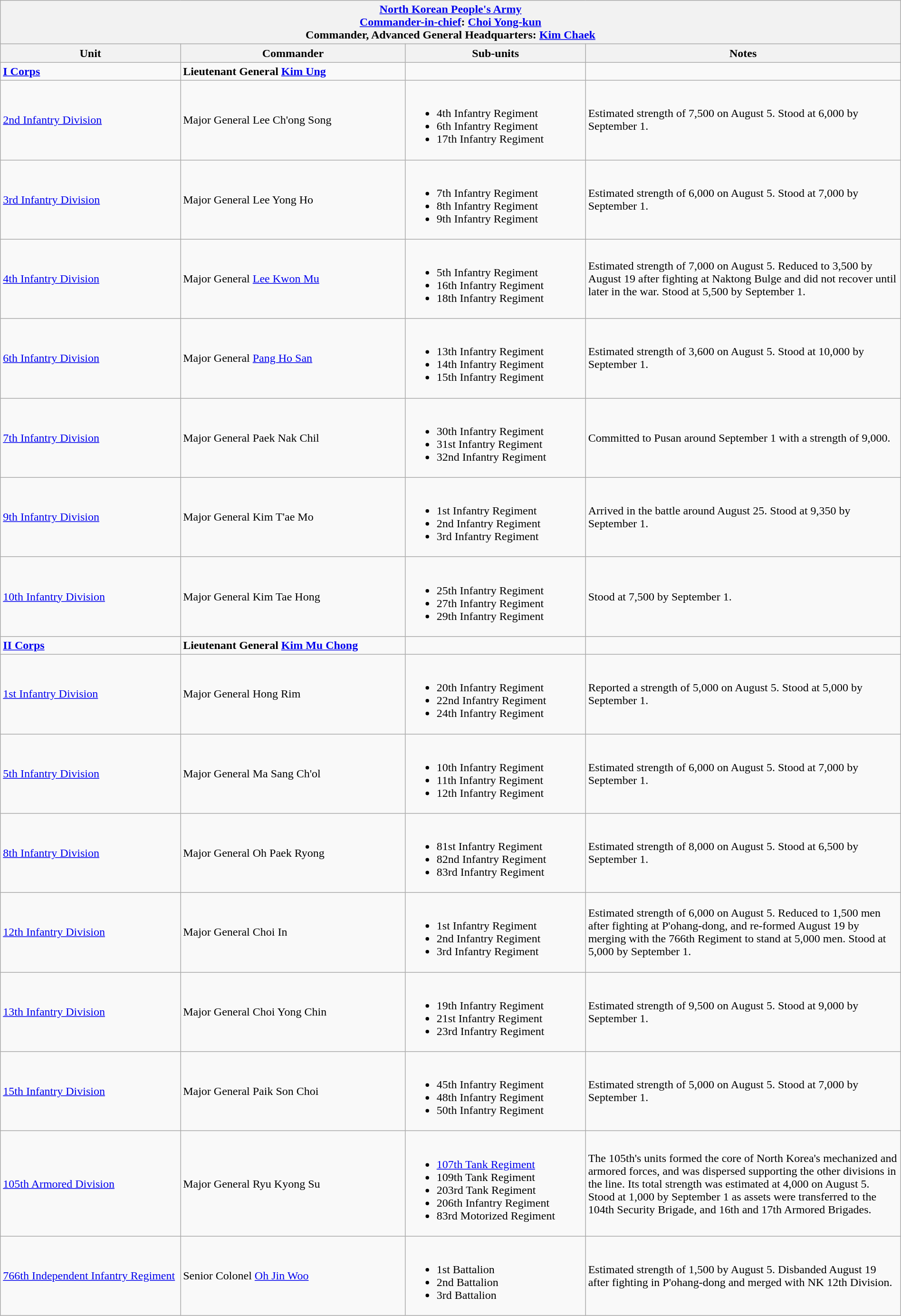<table class="wikitable" width=100%>
<tr valign="top">
<th colspan="11" bgcolor="white">  <a href='#'>North Korean People's Army</a><br><a href='#'>Commander-in-chief</a>: <a href='#'>Choi Yong-kun</a><br>Commander, Advanced General Headquarters: <a href='#'>Kim Chaek</a>
</th>
</tr>
<tr valign="top"|- valign="top">
<th width=20%; align= center>Unit</th>
<th width=25%; align= center>Commander</th>
<th width=20%; align= center>Sub-units</th>
<th width=35%; align= center>Notes</th>
</tr>
<tr valign="top">
<td><strong><a href='#'>I Corps</a></strong></td>
<td><strong>Lieutenant General <a href='#'>Kim Ung</a></strong></td>
<td></td>
<td></td>
</tr>
<tr>
<td><a href='#'>2nd Infantry Division</a></td>
<td>Major General Lee Ch'ong Song</td>
<td><br><ul><li>4th Infantry Regiment</li><li>6th Infantry Regiment</li><li>17th Infantry Regiment</li></ul></td>
<td>Estimated strength of 7,500 on August 5. Stood at 6,000 by September 1.</td>
</tr>
<tr>
<td><a href='#'>3rd Infantry Division</a></td>
<td>Major General Lee Yong Ho</td>
<td><br><ul><li>7th Infantry Regiment</li><li>8th Infantry Regiment</li><li>9th Infantry Regiment</li></ul></td>
<td>Estimated strength of 6,000 on August 5. Stood at 7,000 by September 1.</td>
</tr>
<tr>
<td><a href='#'>4th Infantry Division</a></td>
<td>Major General <a href='#'>Lee Kwon Mu</a></td>
<td><br><ul><li>5th Infantry Regiment</li><li>16th Infantry Regiment</li><li>18th Infantry Regiment</li></ul></td>
<td>Estimated strength of 7,000 on August 5. Reduced to 3,500 by August 19 after fighting at Naktong Bulge and did not recover until later in the war. Stood at 5,500 by September 1.</td>
</tr>
<tr>
<td><a href='#'>6th Infantry Division</a></td>
<td>Major General <a href='#'>Pang Ho San</a></td>
<td><br><ul><li>13th Infantry Regiment</li><li>14th Infantry Regiment</li><li>15th Infantry Regiment</li></ul></td>
<td>Estimated strength of 3,600 on August 5. Stood at 10,000 by September 1.</td>
</tr>
<tr>
<td><a href='#'>7th Infantry Division</a></td>
<td>Major General Paek Nak Chil</td>
<td><br><ul><li>30th Infantry Regiment</li><li>31st Infantry Regiment</li><li>32nd Infantry Regiment</li></ul></td>
<td>Committed to Pusan around September 1 with a strength of 9,000.</td>
</tr>
<tr>
<td><a href='#'>9th Infantry Division</a></td>
<td>Major General Kim T'ae Mo</td>
<td><br><ul><li>1st Infantry Regiment</li><li>2nd Infantry Regiment</li><li>3rd Infantry Regiment</li></ul></td>
<td>Arrived in the battle around August 25.  Stood at 9,350 by September 1.</td>
</tr>
<tr>
<td><a href='#'>10th Infantry Division</a></td>
<td>Major General Kim Tae Hong</td>
<td><br><ul><li>25th Infantry Regiment</li><li>27th Infantry Regiment</li><li>29th Infantry Regiment</li></ul></td>
<td>Stood at 7,500 by September 1.</td>
</tr>
<tr>
<td><strong><a href='#'>II Corps</a></strong></td>
<td><strong>Lieutenant General <a href='#'>Kim Mu Chong</a></strong></td>
<td></td>
<td></td>
</tr>
<tr>
<td><a href='#'>1st Infantry Division</a></td>
<td>Major General Hong Rim</td>
<td><br><ul><li>20th Infantry Regiment</li><li>22nd Infantry Regiment</li><li>24th Infantry Regiment</li></ul></td>
<td>Reported a strength of 5,000 on August 5.  Stood at 5,000 by September 1.</td>
</tr>
<tr>
<td><a href='#'>5th Infantry Division</a></td>
<td>Major General Ma Sang Ch'ol</td>
<td><br><ul><li>10th Infantry Regiment</li><li>11th Infantry Regiment</li><li>12th Infantry Regiment</li></ul></td>
<td>Estimated strength of 6,000 on August 5.  Stood at 7,000 by September 1.</td>
</tr>
<tr>
<td><a href='#'>8th Infantry Division</a></td>
<td>Major General Oh Paek Ryong</td>
<td><br><ul><li>81st Infantry Regiment</li><li>82nd Infantry Regiment</li><li>83rd Infantry Regiment</li></ul></td>
<td>Estimated strength of 8,000 on August 5.  Stood at 6,500 by September 1.</td>
</tr>
<tr>
<td><a href='#'>12th Infantry Division</a></td>
<td>Major General Choi In</td>
<td><br><ul><li>1st Infantry Regiment</li><li>2nd Infantry Regiment</li><li>3rd Infantry Regiment</li></ul></td>
<td>Estimated strength of 6,000 on August 5. Reduced to 1,500 men after fighting at P'ohang-dong, and re-formed August 19 by merging with the 766th Regiment to stand at 5,000 men.  Stood at 5,000 by September 1.</td>
</tr>
<tr>
<td><a href='#'>13th Infantry Division</a></td>
<td>Major General Choi Yong Chin</td>
<td><br><ul><li>19th Infantry Regiment</li><li>21st Infantry Regiment</li><li>23rd Infantry Regiment</li></ul></td>
<td>Estimated strength of 9,500 on August 5.  Stood at 9,000 by September 1.</td>
</tr>
<tr>
<td><a href='#'>15th Infantry Division</a></td>
<td>Major General Paik Son Choi</td>
<td><br><ul><li>45th Infantry Regiment</li><li>48th Infantry Regiment</li><li>50th Infantry Regiment</li></ul></td>
<td>Estimated strength of 5,000 on August 5.  Stood at 7,000 by September 1.</td>
</tr>
<tr>
<td><a href='#'>105th Armored Division</a></td>
<td>Major General Ryu Kyong Su</td>
<td><br><ul><li><a href='#'>107th Tank Regiment</a></li><li>109th Tank Regiment</li><li>203rd Tank Regiment</li><li>206th Infantry Regiment</li><li>83rd Motorized Regiment</li></ul></td>
<td>The 105th's units formed the core of North Korea's mechanized and armored forces, and was dispersed supporting the other divisions in the line. Its total strength was estimated at 4,000 on August 5.  Stood at 1,000 by September 1 as assets were transferred to the 104th Security Brigade, and 16th and 17th Armored Brigades.</td>
</tr>
<tr>
<td><a href='#'>766th Independent Infantry Regiment</a></td>
<td>Senior Colonel <a href='#'>Oh Jin Woo</a></td>
<td><br><ul><li>1st Battalion</li><li>2nd Battalion</li><li>3rd Battalion</li></ul></td>
<td>Estimated strength of 1,500 by August 5. Disbanded August 19 after fighting in P'ohang-dong and merged with NK 12th Division.</td>
</tr>
</table>
